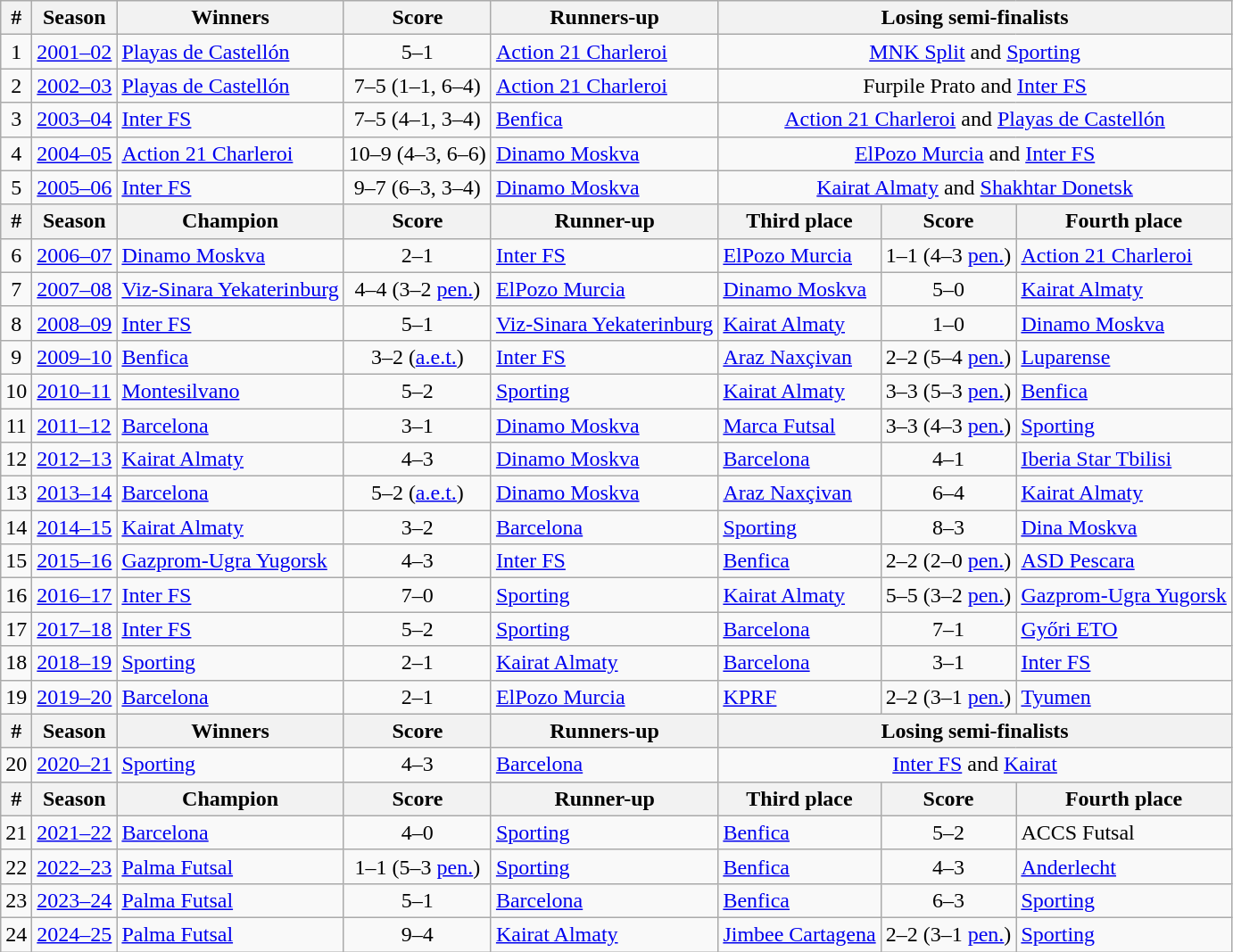<table class="wikitable">
<tr>
<th scope=col>#</th>
<th scope=col>Season</th>
<th scope=col>Winners</th>
<th scope=col>Score</th>
<th scope=col>Runners-up</th>
<th scope=col colspan=3>Losing semi-finalists</th>
</tr>
<tr>
<td align=center>1</td>
<td><a href='#'>2001–02</a></td>
<td> <a href='#'>Playas de Castellón</a></td>
<td align=center>5–1</td>
<td> <a href='#'>Action 21 Charleroi</a></td>
<td colspan="3" style="text-align:center;"> <a href='#'>MNK Split</a> and  <a href='#'>Sporting</a></td>
</tr>
<tr>
<td align=center>2</td>
<td><a href='#'>2002–03</a></td>
<td> <a href='#'>Playas de Castellón</a></td>
<td align=center>7–5 (1–1, 6–4)</td>
<td> <a href='#'>Action 21 Charleroi</a></td>
<td colspan="3" style="text-align:center;"> Furpile Prato and  <a href='#'>Inter FS</a></td>
</tr>
<tr>
<td align=center>3</td>
<td><a href='#'>2003–04</a></td>
<td> <a href='#'>Inter FS</a></td>
<td align=center>7–5 (4–1, 3–4)</td>
<td> <a href='#'>Benfica</a></td>
<td colspan="3" style="text-align:center;"> <a href='#'>Action 21 Charleroi</a> and  <a href='#'>Playas de Castellón</a></td>
</tr>
<tr>
<td align=center>4</td>
<td><a href='#'>2004–05</a></td>
<td> <a href='#'>Action 21 Charleroi</a></td>
<td align=center>10–9 (4–3, 6–6)</td>
<td> <a href='#'>Dinamo Moskva</a></td>
<td colspan="3" style="text-align:center;"> <a href='#'>ElPozo Murcia</a> and  <a href='#'>Inter FS</a></td>
</tr>
<tr>
<td align=center>5</td>
<td><a href='#'>2005–06</a></td>
<td> <a href='#'>Inter FS</a></td>
<td align=center>9–7 (6–3, 3–4)</td>
<td> <a href='#'>Dinamo Moskva</a></td>
<td colspan="3" style="text-align:center;"> <a href='#'>Kairat Almaty</a> and  <a href='#'>Shakhtar Donetsk</a></td>
</tr>
<tr>
<th scope=col>#</th>
<th scope=col>Season</th>
<th scope=col>Champion</th>
<th scope=col>Score</th>
<th scope=col>Runner-up</th>
<th scope=col>Third place</th>
<th scope=col>Score</th>
<th scope=col>Fourth place</th>
</tr>
<tr>
<td align=center>6</td>
<td><a href='#'>2006–07</a></td>
<td> <a href='#'>Dinamo Moskva</a></td>
<td align=center>2–1</td>
<td> <a href='#'>Inter FS</a></td>
<td> <a href='#'>ElPozo Murcia</a></td>
<td align=center>1–1 (4–3 <a href='#'>pen.</a>)</td>
<td> <a href='#'>Action 21 Charleroi</a></td>
</tr>
<tr>
<td align=center>7</td>
<td><a href='#'>2007–08</a></td>
<td> <a href='#'>Viz-Sinara Yekaterinburg</a></td>
<td align=center>4–4 (3–2 <a href='#'>pen.</a>)</td>
<td> <a href='#'>ElPozo Murcia</a></td>
<td> <a href='#'>Dinamo Moskva</a></td>
<td align=center>5–0</td>
<td> <a href='#'>Kairat Almaty</a></td>
</tr>
<tr>
<td align=center>8</td>
<td><a href='#'>2008–09</a></td>
<td> <a href='#'>Inter FS</a></td>
<td align=center>5–1</td>
<td> <a href='#'>Viz-Sinara Yekaterinburg</a></td>
<td> <a href='#'>Kairat Almaty</a></td>
<td align=center>1–0</td>
<td> <a href='#'>Dinamo Moskva</a></td>
</tr>
<tr>
<td align=center>9</td>
<td><a href='#'>2009–10</a></td>
<td> <a href='#'>Benfica</a></td>
<td align=center>3–2 (<a href='#'>a.e.t.</a>)</td>
<td> <a href='#'>Inter FS</a></td>
<td> <a href='#'>Araz Naxçivan</a></td>
<td align=center>2–2 (5–4 <a href='#'>pen.</a>)</td>
<td> <a href='#'>Luparense</a></td>
</tr>
<tr>
<td align=center>10</td>
<td><a href='#'>2010–11</a></td>
<td> <a href='#'>Montesilvano</a></td>
<td align=center>5–2</td>
<td> <a href='#'>Sporting</a></td>
<td> <a href='#'>Kairat Almaty</a></td>
<td align=center>3–3 (5–3 <a href='#'>pen.</a>)</td>
<td> <a href='#'>Benfica</a></td>
</tr>
<tr>
<td align=center>11</td>
<td><a href='#'>2011–12</a></td>
<td> <a href='#'>Barcelona</a></td>
<td align=center>3–1</td>
<td> <a href='#'>Dinamo Moskva</a></td>
<td> <a href='#'>Marca Futsal</a></td>
<td align=center>3–3 (4–3 <a href='#'>pen.</a>)</td>
<td> <a href='#'>Sporting</a></td>
</tr>
<tr>
<td align=center>12</td>
<td><a href='#'>2012–13</a></td>
<td> <a href='#'>Kairat Almaty</a></td>
<td align=center>4–3</td>
<td> <a href='#'>Dinamo Moskva</a></td>
<td> <a href='#'>Barcelona</a></td>
<td align=center>4–1</td>
<td> <a href='#'>Iberia Star Tbilisi</a></td>
</tr>
<tr>
<td align=center>13</td>
<td><a href='#'>2013–14</a></td>
<td> <a href='#'>Barcelona</a></td>
<td align=center>5–2 (<a href='#'>a.e.t.</a>)</td>
<td> <a href='#'>Dinamo Moskva</a></td>
<td> <a href='#'>Araz Naxçivan</a></td>
<td align=center>6–4</td>
<td> <a href='#'>Kairat Almaty</a></td>
</tr>
<tr>
<td align=center>14</td>
<td><a href='#'>2014–15</a></td>
<td> <a href='#'>Kairat Almaty</a></td>
<td align=center>3–2</td>
<td> <a href='#'>Barcelona</a></td>
<td> <a href='#'>Sporting</a></td>
<td align=center>8–3</td>
<td> <a href='#'>Dina Moskva</a></td>
</tr>
<tr>
<td align=center>15</td>
<td><a href='#'>2015–16</a></td>
<td> <a href='#'>Gazprom-Ugra Yugorsk</a></td>
<td align=center>4–3</td>
<td> <a href='#'>Inter FS</a></td>
<td> <a href='#'>Benfica</a></td>
<td align=center>2–2 (2–0 <a href='#'>pen.</a>)</td>
<td> <a href='#'>ASD Pescara</a></td>
</tr>
<tr>
<td align=center>16</td>
<td><a href='#'>2016–17</a></td>
<td> <a href='#'>Inter FS</a></td>
<td align=center>7–0</td>
<td> <a href='#'>Sporting</a></td>
<td> <a href='#'>Kairat Almaty</a></td>
<td align=center>5–5 (3–2 <a href='#'>pen.</a>)</td>
<td> <a href='#'>Gazprom-Ugra Yugorsk</a></td>
</tr>
<tr>
<td align=center>17</td>
<td><a href='#'>2017–18</a></td>
<td> <a href='#'>Inter FS</a></td>
<td align=center>5–2</td>
<td> <a href='#'>Sporting</a></td>
<td> <a href='#'>Barcelona</a></td>
<td align=center>7–1</td>
<td> <a href='#'>Győri ETO</a></td>
</tr>
<tr>
<td align=center>18</td>
<td><a href='#'>2018–19</a></td>
<td> <a href='#'>Sporting</a></td>
<td align=center>2–1</td>
<td> <a href='#'>Kairat Almaty</a></td>
<td> <a href='#'>Barcelona</a></td>
<td align=center>3–1</td>
<td> <a href='#'>Inter FS</a></td>
</tr>
<tr>
<td align=center>19</td>
<td><a href='#'>2019–20</a></td>
<td> <a href='#'>Barcelona</a></td>
<td align=center>2–1</td>
<td> <a href='#'>ElPozo Murcia</a></td>
<td> <a href='#'>KPRF</a></td>
<td align=center>2–2 (3–1 <a href='#'>pen.</a>)</td>
<td> <a href='#'>Tyumen</a></td>
</tr>
<tr>
<th scope=col>#</th>
<th scope=col>Season</th>
<th scope=col>Winners</th>
<th scope=col>Score</th>
<th scope=col>Runners-up</th>
<th scope=col colspan=3>Losing semi-finalists</th>
</tr>
<tr>
<td align=center>20</td>
<td><a href='#'>2020–21</a></td>
<td> <a href='#'>Sporting</a></td>
<td align=center>4–3</td>
<td> <a href='#'>Barcelona</a></td>
<td colspan="3" style="text-align:center;"> <a href='#'>Inter FS</a> and  <a href='#'>Kairat</a></td>
</tr>
<tr>
<th scope=col>#</th>
<th scope=col>Season</th>
<th scope=col>Champion</th>
<th scope=col>Score</th>
<th scope=col>Runner-up</th>
<th scope=col>Third place</th>
<th scope=col>Score</th>
<th scope=col>Fourth place</th>
</tr>
<tr>
<td align=center>21</td>
<td><a href='#'>2021–22</a></td>
<td> <a href='#'>Barcelona</a></td>
<td align=center>4–0</td>
<td> <a href='#'>Sporting</a></td>
<td> <a href='#'>Benfica</a></td>
<td align=center>5–2</td>
<td> ACCS Futsal</td>
</tr>
<tr>
<td align=center>22</td>
<td><a href='#'>2022–23</a></td>
<td> <a href='#'>Palma Futsal</a></td>
<td align=center>1–1 (5–3 <a href='#'>pen.</a>)</td>
<td> <a href='#'>Sporting</a></td>
<td> <a href='#'>Benfica</a></td>
<td align=center>4–3</td>
<td> <a href='#'>Anderlecht</a></td>
</tr>
<tr>
<td align=center>23</td>
<td><a href='#'>2023–24</a></td>
<td> <a href='#'>Palma Futsal</a></td>
<td align=center>5–1</td>
<td> <a href='#'>Barcelona</a></td>
<td> <a href='#'>Benfica</a></td>
<td align=center>6–3</td>
<td> <a href='#'>Sporting</a></td>
</tr>
<tr>
<td align=center>24</td>
<td><a href='#'>2024–25</a></td>
<td> <a href='#'>Palma Futsal</a></td>
<td align=center>9–4</td>
<td> <a href='#'>Kairat Almaty</a></td>
<td> <a href='#'>Jimbee Cartagena</a></td>
<td align=center>2–2 (3–1 <a href='#'>pen.</a>)</td>
<td> <a href='#'>Sporting</a></td>
</tr>
</table>
